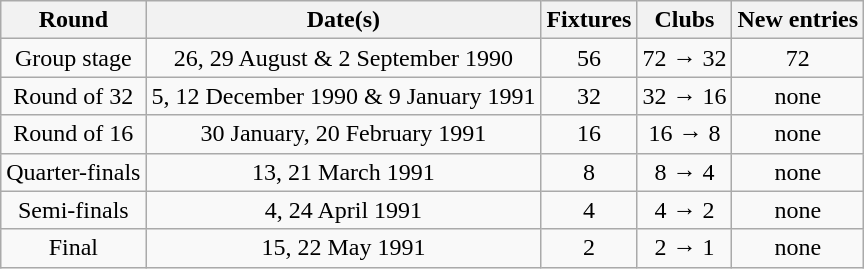<table class="wikitable" style="text-align:center">
<tr>
<th>Round</th>
<th>Date(s)</th>
<th>Fixtures</th>
<th>Clubs</th>
<th>New entries</th>
</tr>
<tr>
<td>Group stage</td>
<td>26, 29 August & 2 September 1990</td>
<td>56</td>
<td>72 → 32</td>
<td>72</td>
</tr>
<tr>
<td>Round of 32</td>
<td>5, 12 December 1990 & 9 January 1991</td>
<td>32</td>
<td>32 → 16</td>
<td>none</td>
</tr>
<tr>
<td>Round of 16</td>
<td>30 January, 20 February 1991</td>
<td>16</td>
<td>16 → 8</td>
<td>none</td>
</tr>
<tr>
<td>Quarter-finals</td>
<td>13, 21 March 1991</td>
<td>8</td>
<td>8 → 4</td>
<td>none</td>
</tr>
<tr>
<td>Semi-finals</td>
<td>4, 24 April 1991</td>
<td>4</td>
<td>4 → 2</td>
<td>none</td>
</tr>
<tr>
<td>Final</td>
<td>15, 22 May 1991</td>
<td>2</td>
<td>2 → 1</td>
<td>none</td>
</tr>
</table>
